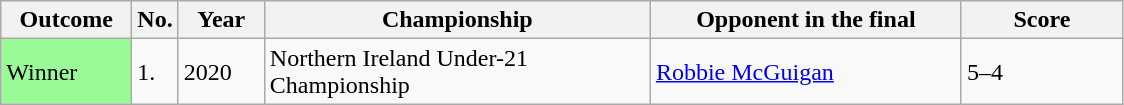<table class="sortable wikitable">
<tr>
<th width="80">Outcome</th>
<th width="20">No.</th>
<th width="50">Year</th>
<th width="250">Championship</th>
<th width="200">Opponent in the final</th>
<th width="100">Score</th>
</tr>
<tr>
<td style="background:#98fb98;">Winner</td>
<td>1.</td>
<td>2020</td>
<td>Northern Ireland Under-21 Championship</td>
<td> <a href='#'>Robbie McGuigan</a></td>
<td>5–4</td>
</tr>
</table>
